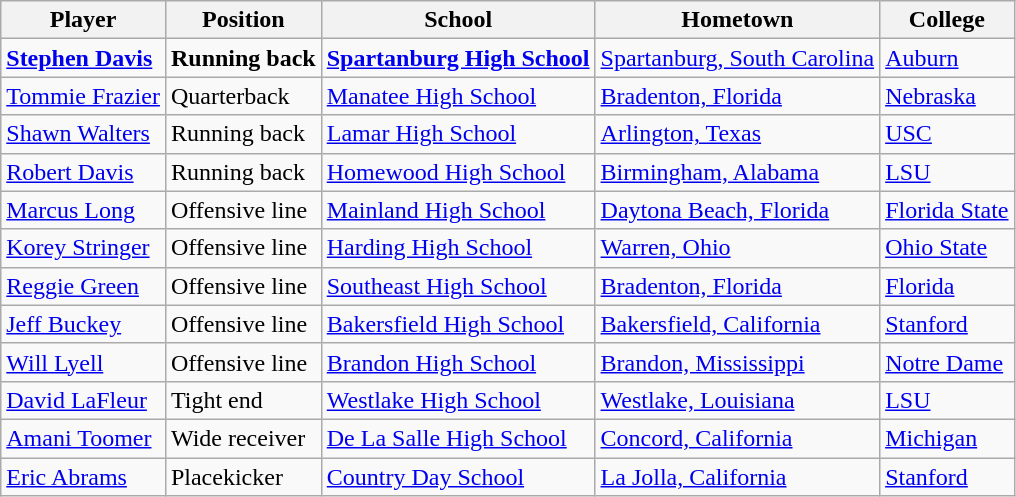<table class="wikitable">
<tr>
<th>Player</th>
<th>Position</th>
<th>School</th>
<th>Hometown</th>
<th>College</th>
</tr>
<tr>
<td><strong><a href='#'>Stephen Davis</a></strong></td>
<td><strong>Running back</strong></td>
<td><strong><a href='#'>Spartanburg High School</a></strong></td>
<td><a href='#'>Spartanburg, South Carolina</a></td>
<td><a href='#'>Auburn</a></td>
</tr>
<tr>
<td><a href='#'>Tommie Frazier</a></td>
<td>Quarterback</td>
<td><a href='#'>Manatee High School</a></td>
<td><a href='#'>Bradenton, Florida</a></td>
<td><a href='#'>Nebraska</a></td>
</tr>
<tr>
<td><a href='#'>Shawn Walters</a></td>
<td>Running back</td>
<td><a href='#'>Lamar High School</a></td>
<td><a href='#'>Arlington, Texas</a></td>
<td><a href='#'>USC</a></td>
</tr>
<tr>
<td><a href='#'>Robert Davis</a></td>
<td>Running back</td>
<td><a href='#'>Homewood High School</a></td>
<td><a href='#'>Birmingham, Alabama</a></td>
<td><a href='#'>LSU</a></td>
</tr>
<tr>
<td><a href='#'>Marcus Long</a></td>
<td>Offensive line</td>
<td><a href='#'>Mainland High School</a></td>
<td><a href='#'>Daytona Beach, Florida</a></td>
<td><a href='#'>Florida State</a></td>
</tr>
<tr>
<td><a href='#'>Korey Stringer</a></td>
<td>Offensive line</td>
<td><a href='#'>Harding High School</a></td>
<td><a href='#'>Warren, Ohio</a></td>
<td><a href='#'>Ohio State</a></td>
</tr>
<tr>
<td><a href='#'>Reggie Green</a></td>
<td>Offensive line</td>
<td><a href='#'>Southeast High School</a></td>
<td><a href='#'>Bradenton, Florida</a></td>
<td><a href='#'>Florida</a></td>
</tr>
<tr>
<td><a href='#'>Jeff Buckey</a></td>
<td>Offensive line</td>
<td><a href='#'>Bakersfield High School</a></td>
<td><a href='#'>Bakersfield, California</a></td>
<td><a href='#'>Stanford</a></td>
</tr>
<tr>
<td><a href='#'>Will Lyell</a></td>
<td>Offensive line</td>
<td><a href='#'>Brandon High School</a></td>
<td><a href='#'>Brandon, Mississippi</a></td>
<td><a href='#'>Notre Dame</a></td>
</tr>
<tr>
<td><a href='#'>David LaFleur</a></td>
<td>Tight end</td>
<td><a href='#'>Westlake High School</a></td>
<td><a href='#'>Westlake, Louisiana</a></td>
<td><a href='#'>LSU</a></td>
</tr>
<tr>
<td><a href='#'>Amani Toomer</a></td>
<td>Wide receiver</td>
<td><a href='#'>De La Salle High School</a></td>
<td><a href='#'>Concord, California</a></td>
<td><a href='#'>Michigan</a></td>
</tr>
<tr>
<td><a href='#'>Eric Abrams</a></td>
<td>Placekicker</td>
<td><a href='#'>Country Day School</a></td>
<td><a href='#'>La Jolla, California</a></td>
<td><a href='#'>Stanford</a></td>
</tr>
</table>
